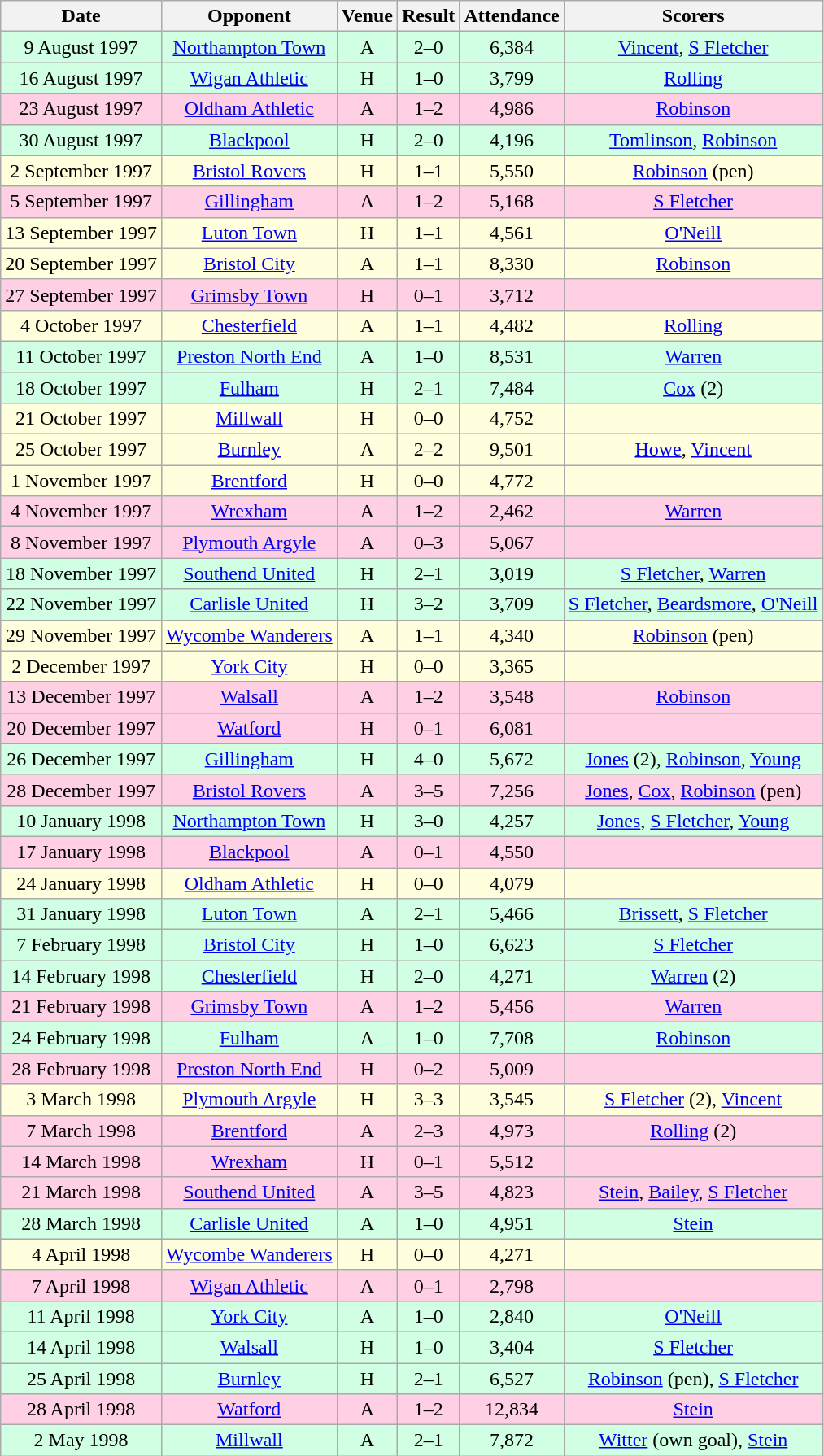<table class="wikitable sortable" style="font-size:100%; text-align:center">
<tr>
<th>Date</th>
<th>Opponent</th>
<th>Venue</th>
<th>Result</th>
<th>Attendance</th>
<th>Scorers</th>
</tr>
<tr style="background-color: #d0ffe3;">
<td>9 August 1997</td>
<td><a href='#'>Northampton Town</a></td>
<td>A</td>
<td>2–0</td>
<td>6,384</td>
<td><a href='#'>Vincent</a>, <a href='#'>S Fletcher</a></td>
</tr>
<tr style="background-color: #d0ffe3;">
<td>16 August 1997</td>
<td><a href='#'>Wigan Athletic</a></td>
<td>H</td>
<td>1–0</td>
<td>3,799</td>
<td><a href='#'>Rolling</a></td>
</tr>
<tr style="background-color: #ffd0e3;">
<td>23 August 1997</td>
<td><a href='#'>Oldham Athletic</a></td>
<td>A</td>
<td>1–2</td>
<td>4,986</td>
<td><a href='#'>Robinson</a></td>
</tr>
<tr style="background-color: #d0ffe3;">
<td>30 August 1997</td>
<td><a href='#'>Blackpool</a></td>
<td>H</td>
<td>2–0</td>
<td>4,196</td>
<td><a href='#'>Tomlinson</a>, <a href='#'>Robinson</a></td>
</tr>
<tr style="background-color: #ffffdd;">
<td>2 September 1997</td>
<td><a href='#'>Bristol Rovers</a></td>
<td>H</td>
<td>1–1</td>
<td>5,550</td>
<td><a href='#'>Robinson</a> (pen)</td>
</tr>
<tr style="background-color: #ffd0e3;">
<td>5 September 1997</td>
<td><a href='#'>Gillingham</a></td>
<td>A</td>
<td>1–2</td>
<td>5,168</td>
<td><a href='#'>S Fletcher</a></td>
</tr>
<tr style="background-color: #ffffdd;">
<td>13 September 1997</td>
<td><a href='#'>Luton Town</a></td>
<td>H</td>
<td>1–1</td>
<td>4,561</td>
<td><a href='#'>O'Neill</a></td>
</tr>
<tr style="background-color: #ffffdd;">
<td>20 September 1997</td>
<td><a href='#'>Bristol City</a></td>
<td>A</td>
<td>1–1</td>
<td>8,330</td>
<td><a href='#'>Robinson</a></td>
</tr>
<tr style="background-color: #ffd0e3;">
<td>27 September 1997</td>
<td><a href='#'>Grimsby Town</a></td>
<td>H</td>
<td>0–1</td>
<td>3,712</td>
<td></td>
</tr>
<tr style="background-color: #ffffdd;">
<td>4 October 1997</td>
<td><a href='#'>Chesterfield</a></td>
<td>A</td>
<td>1–1</td>
<td>4,482</td>
<td><a href='#'>Rolling</a></td>
</tr>
<tr style="background-color: #d0ffe3;">
<td>11 October 1997</td>
<td><a href='#'>Preston North End</a></td>
<td>A</td>
<td>1–0</td>
<td>8,531</td>
<td><a href='#'>Warren</a></td>
</tr>
<tr style="background-color: #d0ffe3;">
<td>18 October 1997</td>
<td><a href='#'>Fulham</a></td>
<td>H</td>
<td>2–1</td>
<td>7,484</td>
<td><a href='#'>Cox</a> (2)</td>
</tr>
<tr style="background-color: #ffffdd;">
<td>21 October 1997</td>
<td><a href='#'>Millwall</a></td>
<td>H</td>
<td>0–0</td>
<td>4,752</td>
<td></td>
</tr>
<tr style="background-color: #ffffdd;">
<td>25 October 1997</td>
<td><a href='#'>Burnley</a></td>
<td>A</td>
<td>2–2</td>
<td>9,501</td>
<td><a href='#'>Howe</a>, <a href='#'>Vincent</a></td>
</tr>
<tr style="background-color: #ffffdd;">
<td>1 November 1997</td>
<td><a href='#'>Brentford</a></td>
<td>H</td>
<td>0–0</td>
<td>4,772</td>
<td></td>
</tr>
<tr style="background-color: #ffd0e3;">
<td>4 November 1997</td>
<td><a href='#'>Wrexham</a></td>
<td>A</td>
<td>1–2</td>
<td>2,462</td>
<td><a href='#'>Warren</a></td>
</tr>
<tr style="background-color: #ffd0e3;">
<td>8 November 1997</td>
<td><a href='#'>Plymouth Argyle</a></td>
<td>A</td>
<td>0–3</td>
<td>5,067</td>
<td></td>
</tr>
<tr style="background-color: #d0ffe3;">
<td>18 November 1997</td>
<td><a href='#'>Southend United</a></td>
<td>H</td>
<td>2–1</td>
<td>3,019</td>
<td><a href='#'>S Fletcher</a>, <a href='#'>Warren</a></td>
</tr>
<tr style="background-color: #d0ffe3;">
<td>22 November 1997</td>
<td><a href='#'>Carlisle United</a></td>
<td>H</td>
<td>3–2</td>
<td>3,709</td>
<td><a href='#'>S Fletcher</a>, <a href='#'>Beardsmore</a>, <a href='#'>O'Neill</a></td>
</tr>
<tr style="background-color: #ffffdd;">
<td>29 November 1997</td>
<td><a href='#'>Wycombe Wanderers</a></td>
<td>A</td>
<td>1–1</td>
<td>4,340</td>
<td><a href='#'>Robinson</a> (pen)</td>
</tr>
<tr style="background-color: #ffffdd;">
<td>2 December 1997</td>
<td><a href='#'>York City</a></td>
<td>H</td>
<td>0–0</td>
<td>3,365</td>
<td></td>
</tr>
<tr style="background-color: #ffd0e3;">
<td>13 December 1997</td>
<td><a href='#'>Walsall</a></td>
<td>A</td>
<td>1–2</td>
<td>3,548</td>
<td><a href='#'>Robinson</a></td>
</tr>
<tr style="background-color: #ffd0e3;">
<td>20 December 1997</td>
<td><a href='#'>Watford</a></td>
<td>H</td>
<td>0–1</td>
<td>6,081</td>
<td></td>
</tr>
<tr style="background-color: #d0ffe3;">
<td>26 December 1997</td>
<td><a href='#'>Gillingham</a></td>
<td>H</td>
<td>4–0</td>
<td>5,672</td>
<td><a href='#'>Jones</a> (2), <a href='#'>Robinson</a>, <a href='#'>Young</a></td>
</tr>
<tr style="background-color: #ffd0e3;">
<td>28 December 1997</td>
<td><a href='#'>Bristol Rovers</a></td>
<td>A</td>
<td>3–5</td>
<td>7,256</td>
<td><a href='#'>Jones</a>, <a href='#'>Cox</a>, <a href='#'>Robinson</a> (pen)</td>
</tr>
<tr style="background-color: #d0ffe3;">
<td>10 January 1998</td>
<td><a href='#'>Northampton Town</a></td>
<td>H</td>
<td>3–0</td>
<td>4,257</td>
<td><a href='#'>Jones</a>, <a href='#'>S Fletcher</a>, <a href='#'>Young</a></td>
</tr>
<tr style="background-color: #ffd0e3;">
<td>17 January 1998</td>
<td><a href='#'>Blackpool</a></td>
<td>A</td>
<td>0–1</td>
<td>4,550</td>
<td></td>
</tr>
<tr style="background-color: #ffffdd;">
<td>24 January 1998</td>
<td><a href='#'>Oldham Athletic</a></td>
<td>H</td>
<td>0–0</td>
<td>4,079</td>
<td></td>
</tr>
<tr style="background-color: #d0ffe3;">
<td>31 January 1998</td>
<td><a href='#'>Luton Town</a></td>
<td>A</td>
<td>2–1</td>
<td>5,466</td>
<td><a href='#'>Brissett</a>, <a href='#'>S Fletcher</a></td>
</tr>
<tr style="background-color: #d0ffe3;">
<td>7 February 1998</td>
<td><a href='#'>Bristol City</a></td>
<td>H</td>
<td>1–0</td>
<td>6,623</td>
<td><a href='#'>S Fletcher</a></td>
</tr>
<tr style="background-color: #d0ffe3;">
<td>14 February 1998</td>
<td><a href='#'>Chesterfield</a></td>
<td>H</td>
<td>2–0</td>
<td>4,271</td>
<td><a href='#'>Warren</a> (2)</td>
</tr>
<tr style="background-color: #ffd0e3;">
<td>21 February 1998</td>
<td><a href='#'>Grimsby Town</a></td>
<td>A</td>
<td>1–2</td>
<td>5,456</td>
<td><a href='#'>Warren</a></td>
</tr>
<tr style="background-color: #d0ffe3;">
<td>24 February 1998</td>
<td><a href='#'>Fulham</a></td>
<td>A</td>
<td>1–0</td>
<td>7,708</td>
<td><a href='#'>Robinson</a></td>
</tr>
<tr style="background-color: #ffd0e3;">
<td>28 February 1998</td>
<td><a href='#'>Preston North End</a></td>
<td>H</td>
<td>0–2</td>
<td>5,009</td>
<td></td>
</tr>
<tr style="background-color: #ffffdd;">
<td>3 March 1998</td>
<td><a href='#'>Plymouth Argyle</a></td>
<td>H</td>
<td>3–3</td>
<td>3,545</td>
<td><a href='#'>S Fletcher</a> (2), <a href='#'>Vincent</a></td>
</tr>
<tr style="background-color: #ffd0e3;">
<td>7 March 1998</td>
<td><a href='#'>Brentford</a></td>
<td>A</td>
<td>2–3</td>
<td>4,973</td>
<td><a href='#'>Rolling</a> (2)</td>
</tr>
<tr style="background-color: #ffd0e3;">
<td>14 March 1998</td>
<td><a href='#'>Wrexham</a></td>
<td>H</td>
<td>0–1</td>
<td>5,512</td>
<td></td>
</tr>
<tr style="background-color: #ffd0e3;">
<td>21 March 1998</td>
<td><a href='#'>Southend United</a></td>
<td>A</td>
<td>3–5</td>
<td>4,823</td>
<td><a href='#'>Stein</a>, <a href='#'>Bailey</a>, <a href='#'>S Fletcher</a></td>
</tr>
<tr style="background-color: #d0ffe3;">
<td>28 March 1998</td>
<td><a href='#'>Carlisle United</a></td>
<td>A</td>
<td>1–0</td>
<td>4,951</td>
<td><a href='#'>Stein</a></td>
</tr>
<tr style="background-color: #ffffdd;">
<td>4 April 1998</td>
<td><a href='#'>Wycombe Wanderers</a></td>
<td>H</td>
<td>0–0</td>
<td>4,271</td>
<td></td>
</tr>
<tr style="background-color: #ffd0e3;">
<td>7 April 1998</td>
<td><a href='#'>Wigan Athletic</a></td>
<td>A</td>
<td>0–1</td>
<td>2,798</td>
<td></td>
</tr>
<tr style="background-color: #d0ffe3;">
<td>11 April 1998</td>
<td><a href='#'>York City</a></td>
<td>A</td>
<td>1–0</td>
<td>2,840</td>
<td><a href='#'>O'Neill</a></td>
</tr>
<tr style="background-color: #d0ffe3;">
<td>14 April 1998</td>
<td><a href='#'>Walsall</a></td>
<td>H</td>
<td>1–0</td>
<td>3,404</td>
<td><a href='#'>S Fletcher</a></td>
</tr>
<tr style="background-color: #d0ffe3;">
<td>25 April 1998</td>
<td><a href='#'>Burnley</a></td>
<td>H</td>
<td>2–1</td>
<td>6,527</td>
<td><a href='#'>Robinson</a> (pen), <a href='#'>S Fletcher</a></td>
</tr>
<tr style="background-color: #ffd0e3;">
<td>28 April 1998</td>
<td><a href='#'>Watford</a></td>
<td>A</td>
<td>1–2</td>
<td>12,834</td>
<td><a href='#'>Stein</a></td>
</tr>
<tr style="background-color: #d0ffe3;">
<td>2 May 1998</td>
<td><a href='#'>Millwall</a></td>
<td>A</td>
<td>2–1</td>
<td>7,872</td>
<td><a href='#'>Witter</a> (own goal), <a href='#'>Stein</a></td>
</tr>
</table>
